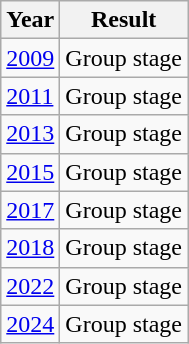<table class="wikitable">
<tr>
<th>Year</th>
<th>Result</th>
</tr>
<tr>
<td> <a href='#'>2009</a></td>
<td>Group stage</td>
</tr>
<tr>
<td> <a href='#'>2011</a></td>
<td>Group stage</td>
</tr>
<tr>
<td> <a href='#'>2013</a></td>
<td>Group stage</td>
</tr>
<tr>
<td> <a href='#'>2015</a></td>
<td>Group stage</td>
</tr>
<tr>
<td> <a href='#'>2017</a></td>
<td>Group stage</td>
</tr>
<tr>
<td> <a href='#'>2018</a></td>
<td>Group stage</td>
</tr>
<tr>
<td> <a href='#'>2022</a></td>
<td>Group stage</td>
</tr>
<tr>
<td> <a href='#'>2024</a></td>
<td>Group stage</td>
</tr>
</table>
